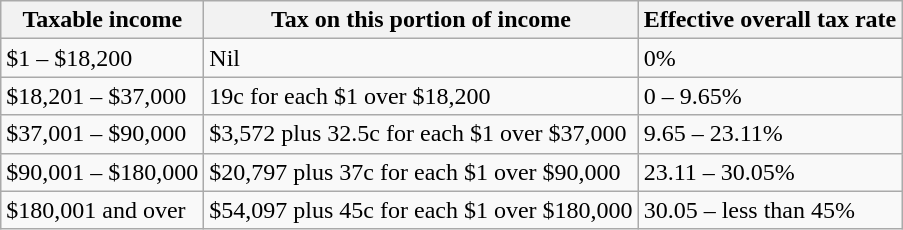<table class="wikitable">
<tr>
<th>Taxable income</th>
<th>Tax on this portion of income</th>
<th>Effective overall tax rate</th>
</tr>
<tr>
<td>$1 – $18,200</td>
<td>Nil</td>
<td>0%</td>
</tr>
<tr>
<td>$18,201 – $37,000</td>
<td>19c for each $1 over $18,200</td>
<td>0 – 9.65%</td>
</tr>
<tr>
<td>$37,001 – $90,000</td>
<td>$3,572 plus 32.5c for each $1 over $37,000</td>
<td>9.65 – 23.11%</td>
</tr>
<tr>
<td>$90,001 – $180,000</td>
<td>$20,797 plus 37c for each $1 over $90,000</td>
<td>23.11 – 30.05%</td>
</tr>
<tr>
<td>$180,001 and over</td>
<td>$54,097 plus 45c for each $1 over $180,000</td>
<td>30.05 – less than 45%</td>
</tr>
</table>
